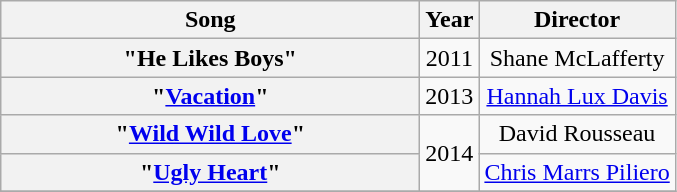<table class="wikitable plainrowheaders" style="text-align:center;">
<tr>
<th scope="col" rowspan="1" style="width:17em;">Song</th>
<th scope="col" rowspan="1">Year</th>
<th scope="col" rowspan="1">Director</th>
</tr>
<tr>
<th scope="row">"He Likes Boys"</th>
<td>2011</td>
<td>Shane McLafferty</td>
</tr>
<tr>
<th scope="row">"<a href='#'>Vacation</a>"</th>
<td>2013</td>
<td><a href='#'>Hannah Lux Davis</a></td>
</tr>
<tr>
<th scope="row">"<a href='#'>Wild Wild Love</a>"</th>
<td rowspan="2">2014</td>
<td>David Rousseau</td>
</tr>
<tr>
<th scope="row">"<a href='#'>Ugly Heart</a>"</th>
<td><a href='#'>Chris Marrs Piliero</a></td>
</tr>
<tr>
</tr>
</table>
